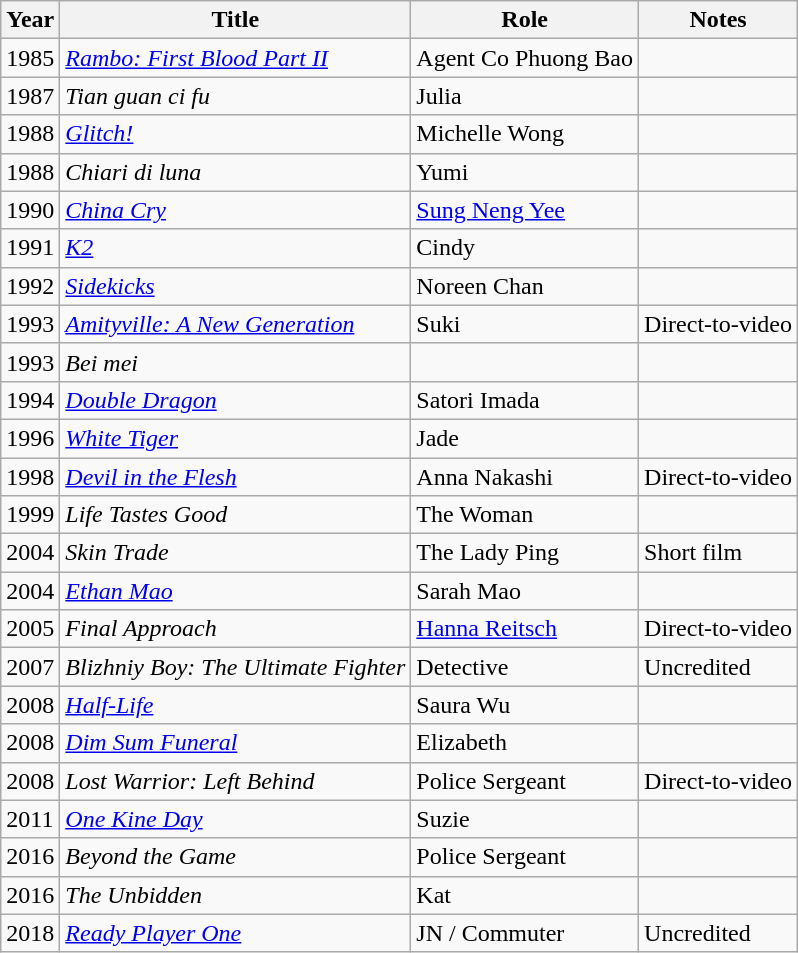<table class="wikitable sortable">
<tr>
<th>Year</th>
<th>Title</th>
<th>Role</th>
<th class="unsortable">Notes</th>
</tr>
<tr>
<td>1985</td>
<td><em><a href='#'>Rambo: First Blood Part II</a></em></td>
<td>Agent Co Phuong Bao</td>
<td></td>
</tr>
<tr>
<td>1987</td>
<td><em>Tian guan ci fu</em></td>
<td>Julia</td>
<td></td>
</tr>
<tr>
<td>1988</td>
<td><em><a href='#'>Glitch!</a></em></td>
<td>Michelle Wong</td>
<td></td>
</tr>
<tr>
<td>1988</td>
<td><em>Chiari di luna</em></td>
<td>Yumi</td>
<td></td>
</tr>
<tr>
<td>1990</td>
<td><em><a href='#'>China Cry</a></em></td>
<td><a href='#'>Sung Neng Yee</a></td>
<td></td>
</tr>
<tr>
<td>1991</td>
<td><em><a href='#'>K2</a></em></td>
<td>Cindy</td>
<td></td>
</tr>
<tr>
<td>1992</td>
<td><em><a href='#'>Sidekicks</a></em></td>
<td>Noreen Chan</td>
<td></td>
</tr>
<tr>
<td>1993</td>
<td><em><a href='#'>Amityville: A New Generation</a></em></td>
<td>Suki</td>
<td>Direct-to-video</td>
</tr>
<tr>
<td>1993</td>
<td><em>Bei mei</em></td>
<td></td>
<td></td>
</tr>
<tr>
<td>1994</td>
<td><em><a href='#'>Double Dragon</a></em></td>
<td>Satori Imada</td>
<td></td>
</tr>
<tr>
<td>1996</td>
<td><em><a href='#'>White Tiger</a></em></td>
<td>Jade</td>
<td></td>
</tr>
<tr>
<td>1998</td>
<td><em><a href='#'>Devil in the Flesh</a></em></td>
<td>Anna Nakashi</td>
<td>Direct-to-video</td>
</tr>
<tr>
<td>1999</td>
<td><em>Life Tastes Good</em></td>
<td>The Woman</td>
<td></td>
</tr>
<tr>
<td>2004</td>
<td><em>Skin Trade</em></td>
<td>The Lady Ping</td>
<td>Short film</td>
</tr>
<tr>
<td>2004</td>
<td><em><a href='#'>Ethan Mao</a></em></td>
<td>Sarah Mao</td>
<td></td>
</tr>
<tr>
<td>2005</td>
<td><em>Final Approach</em></td>
<td><a href='#'>Hanna Reitsch</a></td>
<td>Direct-to-video</td>
</tr>
<tr>
<td>2007</td>
<td><em>Blizhniy Boy: The Ultimate Fighter</em></td>
<td>Detective</td>
<td>Uncredited</td>
</tr>
<tr>
<td>2008</td>
<td><em><a href='#'>Half-Life</a></em></td>
<td>Saura Wu</td>
<td></td>
</tr>
<tr>
<td>2008</td>
<td><em><a href='#'>Dim Sum Funeral</a></em></td>
<td>Elizabeth</td>
<td></td>
</tr>
<tr>
<td>2008</td>
<td><em>Lost Warrior: Left Behind</em></td>
<td>Police Sergeant</td>
<td>Direct-to-video</td>
</tr>
<tr>
<td>2011</td>
<td><em><a href='#'>One Kine Day</a></em></td>
<td>Suzie</td>
<td></td>
</tr>
<tr>
<td>2016</td>
<td><em>Beyond the Game</em></td>
<td>Police Sergeant</td>
<td></td>
</tr>
<tr>
<td>2016</td>
<td><em>The Unbidden</em></td>
<td>Kat</td>
<td></td>
</tr>
<tr>
<td>2018</td>
<td><em><a href='#'>Ready Player One</a></em></td>
<td>JN / Commuter</td>
<td>Uncredited</td>
</tr>
</table>
